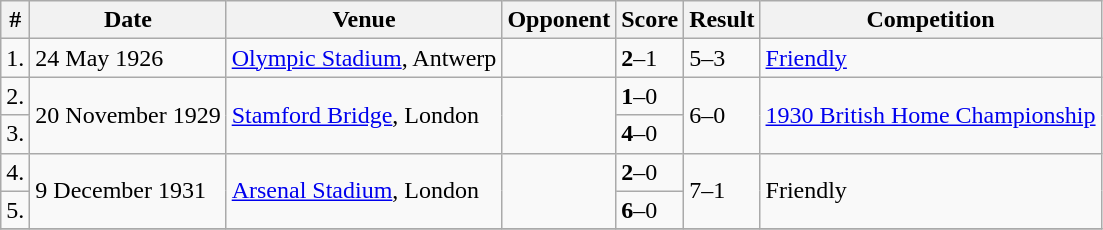<table class="wikitable">
<tr>
<th>#</th>
<th>Date</th>
<th>Venue</th>
<th>Opponent</th>
<th>Score</th>
<th>Result</th>
<th>Competition</th>
</tr>
<tr>
<td>1.</td>
<td>24 May 1926</td>
<td><a href='#'>Olympic Stadium</a>, Antwerp</td>
<td></td>
<td><strong>2</strong>–1</td>
<td>5–3</td>
<td><a href='#'>Friendly</a></td>
</tr>
<tr>
<td>2.</td>
<td rowspan= 2>20 November 1929</td>
<td rowspan=2><a href='#'>Stamford Bridge</a>, London</td>
<td rowspan=2></td>
<td><strong>1</strong>–0</td>
<td rowspan=2>6–0</td>
<td rowspan=2><a href='#'>1930 British Home Championship</a></td>
</tr>
<tr>
<td>3.</td>
<td><strong>4</strong>–0</td>
</tr>
<tr>
<td>4.</td>
<td rowspan=2>9 December 1931</td>
<td rowspan=2><a href='#'>Arsenal Stadium</a>, London</td>
<td rowspan=2></td>
<td><strong>2</strong>–0</td>
<td rowspan=2>7–1</td>
<td rowspan=2>Friendly</td>
</tr>
<tr>
<td>5.</td>
<td><strong>6</strong>–0</td>
</tr>
<tr>
</tr>
</table>
